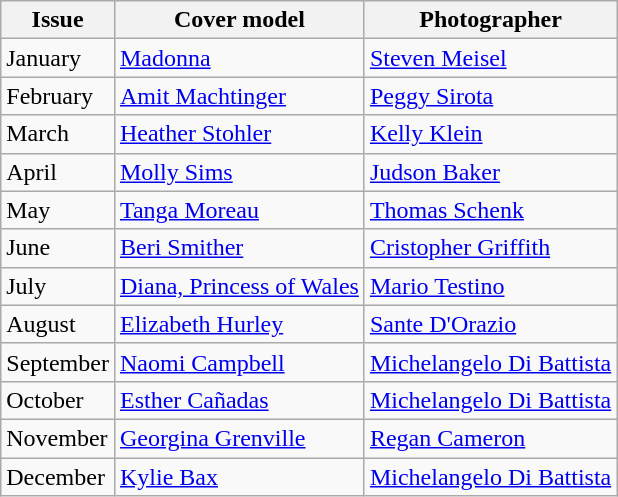<table class="wikitable">
<tr>
<th>Issue</th>
<th>Cover model</th>
<th>Photographer</th>
</tr>
<tr>
<td>January</td>
<td><a href='#'>Madonna</a></td>
<td><a href='#'>Steven Meisel</a></td>
</tr>
<tr>
<td>February</td>
<td><a href='#'>Amit Machtinger</a></td>
<td><a href='#'>Peggy Sirota</a></td>
</tr>
<tr>
<td>March</td>
<td><a href='#'>Heather Stohler</a></td>
<td><a href='#'>Kelly Klein</a></td>
</tr>
<tr>
<td>April</td>
<td><a href='#'>Molly Sims</a></td>
<td><a href='#'>Judson Baker</a></td>
</tr>
<tr>
<td>May</td>
<td><a href='#'>Tanga Moreau</a></td>
<td><a href='#'>Thomas Schenk</a></td>
</tr>
<tr>
<td>June</td>
<td><a href='#'>Beri Smither</a></td>
<td><a href='#'>Cristopher Griffith</a></td>
</tr>
<tr>
<td>July</td>
<td><a href='#'>Diana, Princess of Wales</a></td>
<td><a href='#'>Mario Testino</a></td>
</tr>
<tr>
<td>August</td>
<td><a href='#'>Elizabeth Hurley</a></td>
<td><a href='#'>Sante D'Orazio</a></td>
</tr>
<tr>
<td>September</td>
<td><a href='#'>Naomi Campbell</a></td>
<td><a href='#'>Michelangelo Di Battista</a></td>
</tr>
<tr>
<td>October</td>
<td><a href='#'>Esther Cañadas</a></td>
<td><a href='#'>Michelangelo Di Battista</a></td>
</tr>
<tr>
<td>November</td>
<td><a href='#'>Georgina Grenville</a></td>
<td><a href='#'>Regan Cameron</a></td>
</tr>
<tr>
<td>December</td>
<td><a href='#'>Kylie Bax</a></td>
<td><a href='#'>Michelangelo Di Battista</a></td>
</tr>
</table>
